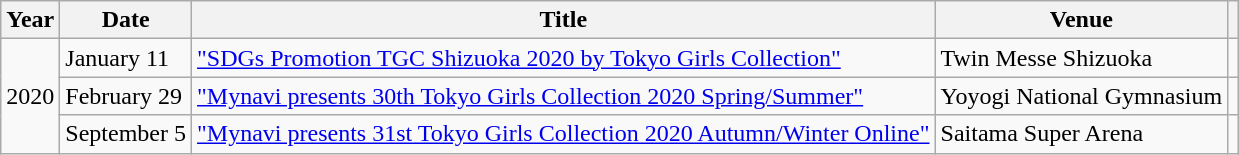<table class="wikitable sortable">
<tr>
<th>Year</th>
<th>Date</th>
<th>Title</th>
<th>Venue</th>
<th class="unsortable"></th>
</tr>
<tr>
<td rowspan="3">2020</td>
<td>January 11</td>
<td><a href='#'>"SDGs Promotion TGC Shizuoka 2020 by Tokyo Girls Collection"</a></td>
<td>Twin Messe Shizuoka</td>
<td></td>
</tr>
<tr>
<td>February 29</td>
<td><a href='#'>"Mynavi presents 30th Tokyo Girls Collection 2020 Spring/Summer"</a></td>
<td>Yoyogi National Gymnasium</td>
<td></td>
</tr>
<tr>
<td>September 5</td>
<td><a href='#'>"Mynavi presents 31st Tokyo Girls Collection 2020 Autumn/Winter Online"</a></td>
<td>Saitama Super Arena</td>
<td></td>
</tr>
</table>
